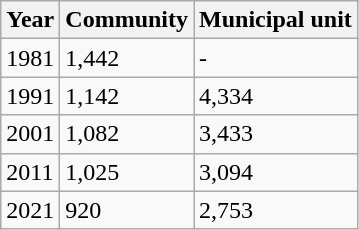<table class="wikitable">
<tr>
<th>Year</th>
<th>Community</th>
<th>Municipal unit</th>
</tr>
<tr>
<td>1981</td>
<td>1,442</td>
<td>-</td>
</tr>
<tr>
<td>1991</td>
<td>1,142</td>
<td>4,334</td>
</tr>
<tr>
<td>2001</td>
<td>1,082</td>
<td>3,433</td>
</tr>
<tr>
<td>2011</td>
<td>1,025</td>
<td>3,094</td>
</tr>
<tr>
<td>2021</td>
<td>920</td>
<td>2,753</td>
</tr>
</table>
